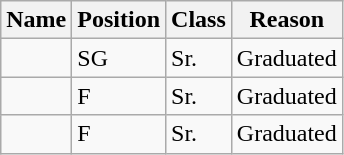<table class=wikitable sortable>
<tr>
<th>Name</th>
<th>Position</th>
<th>Class</th>
<th>Reason</th>
</tr>
<tr>
<td></td>
<td>SG</td>
<td>Sr.</td>
<td>Graduated</td>
</tr>
<tr>
<td></td>
<td>F</td>
<td>Sr.</td>
<td>Graduated</td>
</tr>
<tr>
<td></td>
<td>F</td>
<td>Sr.</td>
<td>Graduated</td>
</tr>
</table>
